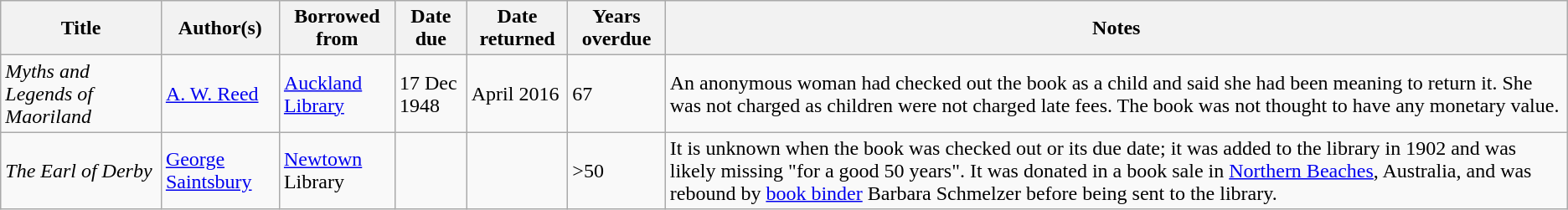<table class="wikitable sortable">
<tr>
<th>Title</th>
<th>Author(s)</th>
<th>Borrowed from</th>
<th>Date due</th>
<th>Date returned</th>
<th>Years overdue</th>
<th>Notes</th>
</tr>
<tr>
<td><em>Myths and Legends of Maoriland</em></td>
<td><a href='#'>A. W. Reed</a></td>
<td><a href='#'>Auckland Library</a></td>
<td>17 Dec 1948</td>
<td>April 2016</td>
<td>67</td>
<td>An anonymous woman had checked out the book as a child and said she had been meaning to return it. She was not charged as children were not charged late fees. The book was not thought to have any monetary value.</td>
</tr>
<tr>
<td><em>The Earl of Derby</em></td>
<td><a href='#'>George Saintsbury</a></td>
<td><a href='#'>Newtown</a> Library</td>
<td></td>
<td></td>
<td>>50</td>
<td>It is unknown when the book was checked out or its due date; it was added to the library in 1902 and was likely missing "for a good 50 years". It was donated in a book sale in <a href='#'>Northern Beaches</a>, Australia, and was rebound by <a href='#'>book binder</a> Barbara Schmelzer before being sent to the library.</td>
</tr>
</table>
